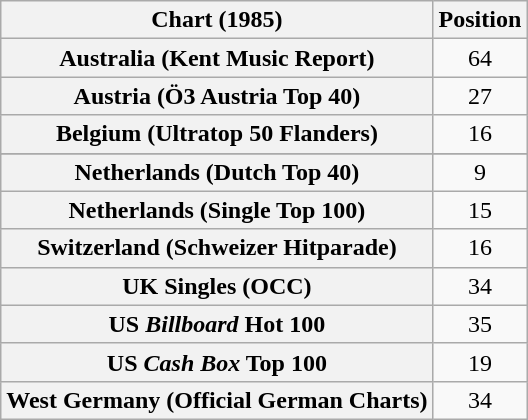<table class="wikitable sortable plainrowheaders" style="text-align:center">
<tr>
<th>Chart (1985)</th>
<th>Position</th>
</tr>
<tr>
<th scope="row">Australia (Kent Music Report)</th>
<td>64</td>
</tr>
<tr>
<th scope="row">Austria (Ö3 Austria Top 40)</th>
<td>27</td>
</tr>
<tr>
<th scope="row">Belgium (Ultratop 50 Flanders)</th>
<td>16</td>
</tr>
<tr>
</tr>
<tr>
<th scope="row">Netherlands (Dutch Top 40)</th>
<td>9</td>
</tr>
<tr>
<th scope="row">Netherlands (Single Top 100)</th>
<td>15</td>
</tr>
<tr>
<th scope="row">Switzerland (Schweizer Hitparade)</th>
<td>16</td>
</tr>
<tr>
<th scope="row">UK Singles (OCC)</th>
<td>34</td>
</tr>
<tr>
<th scope="row">US <em>Billboard</em> Hot 100</th>
<td>35</td>
</tr>
<tr>
<th scope="row">US <em>Cash Box</em> Top 100</th>
<td>19</td>
</tr>
<tr>
<th scope="row">West Germany (Official German Charts)</th>
<td>34</td>
</tr>
</table>
